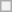<table class="wikitable">
<tr>
<th></th>
</tr>
</table>
